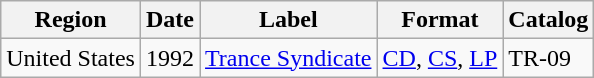<table class="wikitable">
<tr>
<th>Region</th>
<th>Date</th>
<th>Label</th>
<th>Format</th>
<th>Catalog</th>
</tr>
<tr>
<td>United States</td>
<td>1992</td>
<td><a href='#'>Trance Syndicate</a></td>
<td><a href='#'>CD</a>, <a href='#'>CS</a>, <a href='#'>LP</a></td>
<td>TR-09</td>
</tr>
</table>
